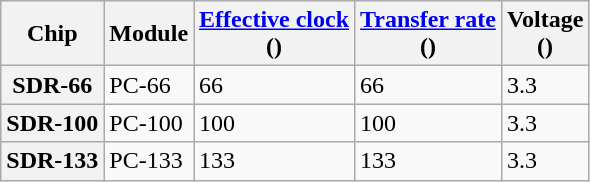<table class="wikitable plainrowheaders defaultright col1left col2left" style="margin-right: 2em;">
<tr>
<th scope="col">Chip</th>
<th scope="col">Module</th>
<th scope="col"><a href='#'>Effective clock</a><br>()</th>
<th scope="col"><a href='#'>Transfer rate</a><br>(<a href='#'></a>)</th>
<th scope="col">Voltage<br>(<a href='#'></a>)</th>
</tr>
<tr>
<th scope="row">SDR-66</th>
<td>PC-66</td>
<td>66</td>
<td>66</td>
<td>3.3</td>
</tr>
<tr>
<th scope="row">SDR-100</th>
<td>PC-100</td>
<td>100</td>
<td>100</td>
<td>3.3</td>
</tr>
<tr>
<th scope="row">SDR-133</th>
<td>PC-133</td>
<td>133</td>
<td>133</td>
<td>3.3</td>
</tr>
</table>
